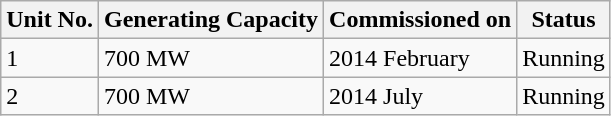<table class="wikitable">
<tr>
<th>Unit No.</th>
<th>Generating Capacity</th>
<th>Commissioned on</th>
<th>Status</th>
</tr>
<tr>
<td>1</td>
<td>700 MW</td>
<td>2014 February</td>
<td>Running</td>
</tr>
<tr>
<td>2</td>
<td>700 MW</td>
<td>2014 July</td>
<td>Running</td>
</tr>
</table>
